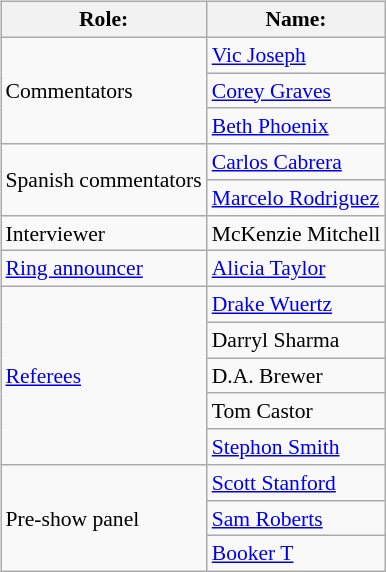<table class=wikitable style="font-size:90%; margin: 0.5em 0 0.5em 1em; float: right; clear: right;">
<tr>
<th>Role:</th>
<th>Name:</th>
</tr>
<tr>
<td rowspan=3>Commentators</td>
<td><a href='#'>Vic Joseph</a></td>
</tr>
<tr>
<td><a href='#'>Corey Graves</a></td>
</tr>
<tr>
<td><a href='#'>Beth Phoenix</a></td>
</tr>
<tr>
<td rowspan=2>Spanish commentators</td>
<td><a href='#'>Carlos Cabrera</a></td>
</tr>
<tr>
<td><a href='#'>Marcelo Rodriguez</a></td>
</tr>
<tr>
<td rowspan=1>Interviewer</td>
<td>McKenzie Mitchell</td>
</tr>
<tr>
<td rowspan=1><a href='#'>Ring announcer</a></td>
<td><a href='#'>Alicia Taylor</a></td>
</tr>
<tr>
<td rowspan=5><a href='#'>Referees</a></td>
<td><a href='#'>Drake Wuertz</a></td>
</tr>
<tr>
<td>Darryl Sharma</td>
</tr>
<tr>
<td>D.A. Brewer</td>
</tr>
<tr>
<td>Tom Castor</td>
</tr>
<tr>
<td><a href='#'>Stephon Smith</a></td>
</tr>
<tr>
<td rowspan=3>Pre-show panel</td>
<td><a href='#'>Scott Stanford</a></td>
</tr>
<tr>
<td><a href='#'>Sam Roberts</a></td>
</tr>
<tr>
<td><a href='#'>Booker T</a></td>
</tr>
</table>
